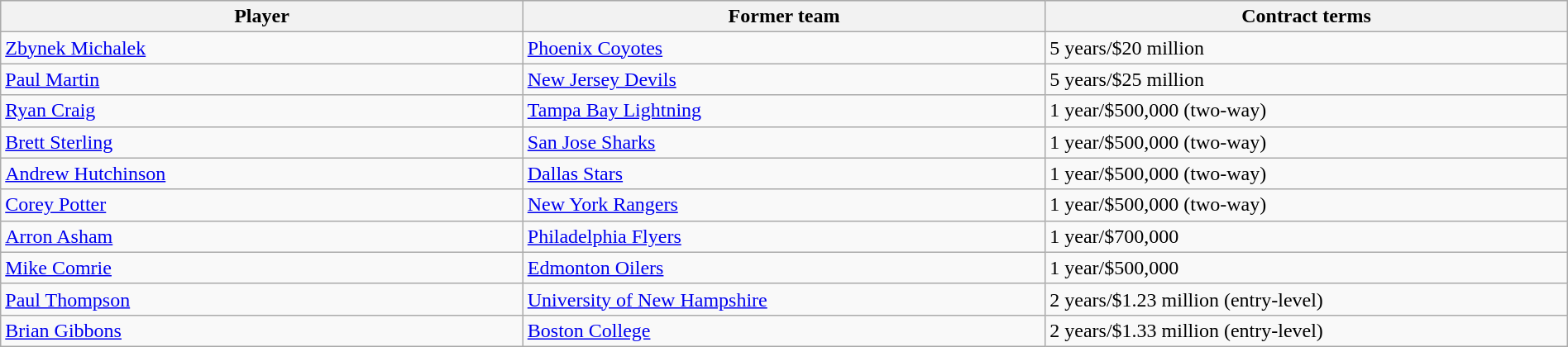<table class="wikitable" style="width:100%;">
<tr style="text-align:center; background:#ddd;">
<th style="width:33%;">Player</th>
<th style="width:33%;">Former team</th>
<th style="width:33%;">Contract terms</th>
</tr>
<tr>
<td><a href='#'>Zbynek Michalek</a></td>
<td><a href='#'>Phoenix Coyotes</a></td>
<td>5 years/$20 million</td>
</tr>
<tr>
<td><a href='#'>Paul Martin</a></td>
<td><a href='#'>New Jersey Devils</a></td>
<td>5 years/$25 million</td>
</tr>
<tr>
<td><a href='#'>Ryan Craig</a></td>
<td><a href='#'>Tampa Bay Lightning</a></td>
<td>1 year/$500,000 (two-way)</td>
</tr>
<tr>
<td><a href='#'>Brett Sterling</a></td>
<td><a href='#'>San Jose Sharks</a></td>
<td>1 year/$500,000 (two-way)</td>
</tr>
<tr>
<td><a href='#'>Andrew Hutchinson</a></td>
<td><a href='#'>Dallas Stars</a></td>
<td>1 year/$500,000 (two-way)</td>
</tr>
<tr>
<td><a href='#'>Corey Potter</a></td>
<td><a href='#'>New York Rangers</a></td>
<td>1 year/$500,000 (two-way)</td>
</tr>
<tr>
<td><a href='#'>Arron Asham</a></td>
<td><a href='#'>Philadelphia Flyers</a></td>
<td>1 year/$700,000</td>
</tr>
<tr>
<td><a href='#'>Mike Comrie</a></td>
<td><a href='#'>Edmonton Oilers</a></td>
<td>1 year/$500,000</td>
</tr>
<tr>
<td><a href='#'>Paul Thompson</a></td>
<td><a href='#'>University of New Hampshire</a></td>
<td>2 years/$1.23 million (entry-level)</td>
</tr>
<tr>
<td><a href='#'>Brian Gibbons</a></td>
<td><a href='#'>Boston College</a></td>
<td>2 years/$1.33 million (entry-level)</td>
</tr>
</table>
